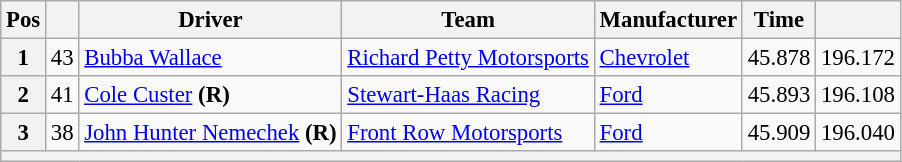<table class="wikitable" style="font-size:95%">
<tr>
<th>Pos</th>
<th></th>
<th>Driver</th>
<th>Team</th>
<th>Manufacturer</th>
<th>Time</th>
<th></th>
</tr>
<tr>
<th>1</th>
<td>43</td>
<td><a href='#'>Bubba Wallace</a></td>
<td><a href='#'>Richard Petty Motorsports</a></td>
<td><a href='#'>Chevrolet</a></td>
<td>45.878</td>
<td>196.172</td>
</tr>
<tr>
<th>2</th>
<td>41</td>
<td><a href='#'>Cole Custer</a> <strong>(R)</strong></td>
<td><a href='#'>Stewart-Haas Racing</a></td>
<td><a href='#'>Ford</a></td>
<td>45.893</td>
<td>196.108</td>
</tr>
<tr>
<th>3</th>
<td>38</td>
<td><a href='#'>John Hunter Nemechek</a> <strong>(R)</strong></td>
<td><a href='#'>Front Row Motorsports</a></td>
<td><a href='#'>Ford</a></td>
<td>45.909</td>
<td>196.040</td>
</tr>
<tr>
<th colspan="7"></th>
</tr>
</table>
